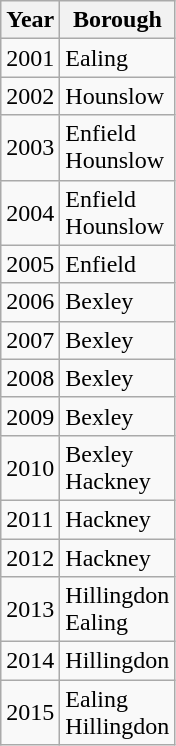<table class="wikitable">
<tr>
<th>Year</th>
<th>Borough</th>
</tr>
<tr>
<td>2001</td>
<td>Ealing</td>
</tr>
<tr>
<td>2002</td>
<td>Hounslow</td>
</tr>
<tr>
<td>2003</td>
<td>Enfield<br>Hounslow</td>
</tr>
<tr>
<td>2004</td>
<td>Enfield<br>Hounslow</td>
</tr>
<tr>
<td>2005</td>
<td>Enfield</td>
</tr>
<tr>
<td>2006</td>
<td>Bexley</td>
</tr>
<tr>
<td>2007</td>
<td>Bexley</td>
</tr>
<tr>
<td>2008</td>
<td>Bexley</td>
</tr>
<tr>
<td>2009</td>
<td>Bexley</td>
</tr>
<tr>
<td>2010</td>
<td>Bexley<br>Hackney</td>
</tr>
<tr>
<td>2011</td>
<td>Hackney</td>
</tr>
<tr>
<td>2012</td>
<td>Hackney</td>
</tr>
<tr>
<td>2013</td>
<td>Hillingdon<br>Ealing</td>
</tr>
<tr>
<td>2014</td>
<td>Hillingdon</td>
</tr>
<tr>
<td>2015</td>
<td>Ealing<br>Hillingdon</td>
</tr>
</table>
